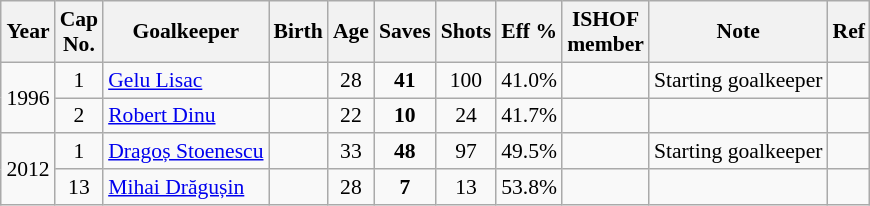<table class="wikitable sortable" style="text-align: center; font-size: 90%; margin-left: 1em;">
<tr>
<th>Year</th>
<th class="unsortable">Cap<br>No.</th>
<th>Goalkeeper</th>
<th>Birth</th>
<th>Age</th>
<th>Saves</th>
<th>Shots</th>
<th>Eff %</th>
<th>ISHOF<br>member</th>
<th>Note</th>
<th class="unsortable">Ref</th>
</tr>
<tr>
<td rowspan="2" style="text-align: left;">1996</td>
<td>1</td>
<td style="text-align: left;" data-sort-value="Lisac, Gelu"><a href='#'>Gelu Lisac</a></td>
<td></td>
<td>28</td>
<td><strong>41</strong></td>
<td>100</td>
<td>41.0%</td>
<td></td>
<td style="text-align: left;">Starting goalkeeper</td>
<td></td>
</tr>
<tr>
<td>2</td>
<td style="text-align: left;" data-sort-value="Dinu, Robert"><a href='#'>Robert Dinu</a></td>
<td></td>
<td>22</td>
<td><strong>10</strong></td>
<td>24</td>
<td>41.7%</td>
<td></td>
<td style="text-align: left;"></td>
<td></td>
</tr>
<tr>
<td rowspan="2" style="text-align: left;">2012</td>
<td>1</td>
<td style="text-align: left;" data-sort-value="Stoenescu, Dragoș"><a href='#'>Dragoș Stoenescu</a></td>
<td></td>
<td>33</td>
<td><strong>48</strong></td>
<td>97</td>
<td>49.5%</td>
<td></td>
<td style="text-align: left;">Starting goalkeeper</td>
<td></td>
</tr>
<tr>
<td>13</td>
<td style="text-align: left;" data-sort-value="Drăgușin, Mihai"><a href='#'>Mihai Drăgușin</a></td>
<td></td>
<td>28</td>
<td><strong>7</strong></td>
<td>13</td>
<td>53.8%</td>
<td></td>
<td style="text-align: left;"></td>
<td></td>
</tr>
</table>
